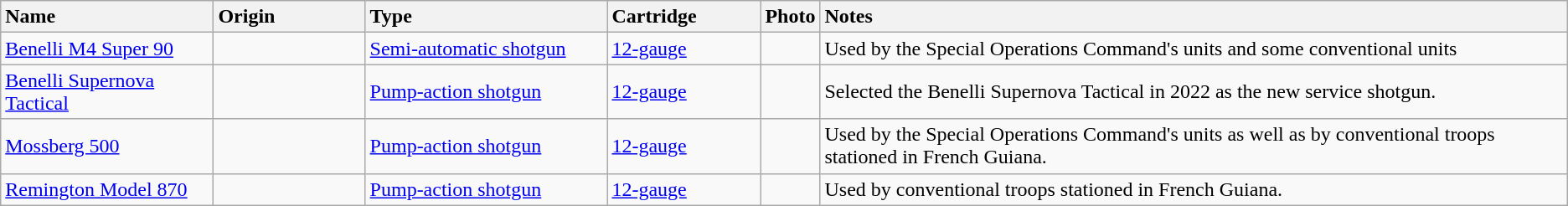<table class="wikitable">
<tr>
<th style="text-align: left; width:14%;">Name</th>
<th style="text-align: left; width:10%;">Origin</th>
<th style="text-align: left; width:16%;">Type</th>
<th style="text-align: left; width:10%;">Cartridge</th>
<th style="text-align: left; width:0;">Photo</th>
<th style="text-align: left; width:50%;">Notes</th>
</tr>
<tr>
<td><a href='#'>Benelli M4 Super 90</a></td>
<td></td>
<td><a href='#'>Semi-automatic shotgun</a></td>
<td><a href='#'>12-gauge</a></td>
<td></td>
<td>Used by the Special Operations Command's units and some conventional units</td>
</tr>
<tr>
<td><a href='#'>Benelli Supernova Tactical</a></td>
<td></td>
<td><a href='#'>Pump-action shotgun</a></td>
<td><a href='#'>12-gauge</a></td>
<td></td>
<td>Selected the Benelli Supernova Tactical in 2022 as the new service shotgun.</td>
</tr>
<tr>
<td><a href='#'>Mossberg 500</a></td>
<td></td>
<td><a href='#'>Pump-action shotgun</a></td>
<td><a href='#'>12-gauge</a></td>
<td> </td>
<td>Used by the Special Operations Command's units as well as by conventional troops stationed in French Guiana.</td>
</tr>
<tr>
<td><a href='#'>Remington Model 870</a></td>
<td></td>
<td><a href='#'>Pump-action shotgun</a></td>
<td><a href='#'>12-gauge</a></td>
<td></td>
<td>Used by conventional troops stationed in French Guiana.</td>
</tr>
</table>
